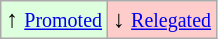<table class="wikitable" align="center">
<tr>
<td style="background:#ddffdd">↑ <small><a href='#'>Promoted</a></small></td>
<td style="background:#ffcccc">↓ <small><a href='#'>Relegated</a></small></td>
</tr>
</table>
